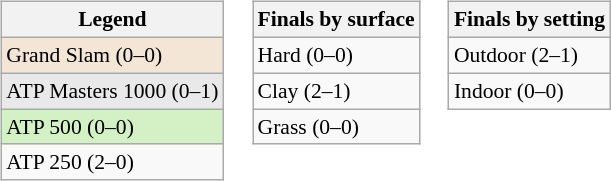<table>
<tr valign=top>
<td><br><table class="wikitable" style=font-size:90%>
<tr>
<th>Legend</th>
</tr>
<tr style="background:#f3e6d7;">
<td>Grand Slam (0–0)</td>
</tr>
<tr style="background:#e9e9e9;">
<td>ATP Masters 1000 (0–1)</td>
</tr>
<tr style="background:#d4f1c5;">
<td>ATP 500 (0–0)</td>
</tr>
<tr>
<td>ATP 250 (2–0)</td>
</tr>
</table>
</td>
<td><br><table class="wikitable" style=font-size:90%>
<tr>
<th>Finals by surface</th>
</tr>
<tr>
<td>Hard (0–0)</td>
</tr>
<tr>
<td>Clay (2–1)</td>
</tr>
<tr>
<td>Grass (0–0)</td>
</tr>
</table>
</td>
<td><br><table class="wikitable" style=font-size:90%>
<tr>
<th>Finals by setting</th>
</tr>
<tr>
<td>Outdoor (2–1)</td>
</tr>
<tr>
<td>Indoor (0–0)</td>
</tr>
</table>
</td>
</tr>
</table>
